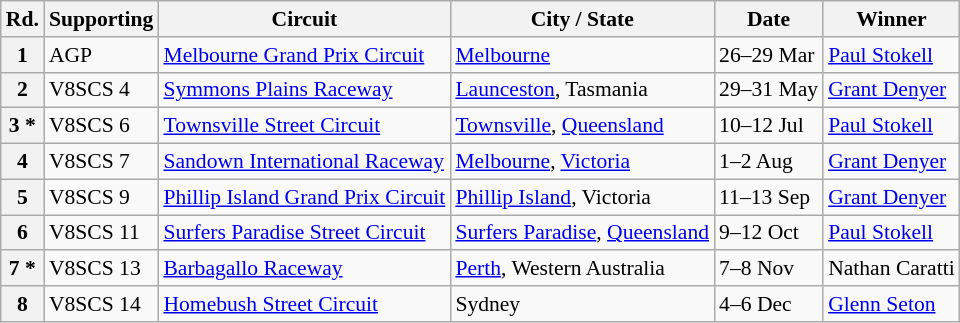<table class="wikitable" style="font-size: 90%">
<tr>
<th>Rd.</th>
<th>Supporting</th>
<th>Circuit</th>
<th>City / State</th>
<th>Date</th>
<th>Winner</th>
</tr>
<tr>
<th>1</th>
<td>AGP</td>
<td><a href='#'>Melbourne Grand Prix Circuit</a></td>
<td><a href='#'>Melbourne</a></td>
<td>26–29 Mar</td>
<td><a href='#'>Paul Stokell</a></td>
</tr>
<tr>
<th>2</th>
<td>V8SCS 4</td>
<td><a href='#'>Symmons Plains Raceway</a></td>
<td><a href='#'>Launceston</a>, Tasmania</td>
<td>29–31 May</td>
<td><a href='#'>Grant Denyer</a></td>
</tr>
<tr>
<th>3 *</th>
<td>V8SCS 6</td>
<td><a href='#'>Townsville Street Circuit</a></td>
<td><a href='#'>Townsville</a>, <a href='#'>Queensland</a></td>
<td>10–12 Jul</td>
<td><a href='#'>Paul Stokell</a></td>
</tr>
<tr>
<th>4</th>
<td>V8SCS 7</td>
<td><a href='#'>Sandown International Raceway</a></td>
<td><a href='#'>Melbourne</a>, <a href='#'>Victoria</a></td>
<td>1–2 Aug</td>
<td><a href='#'>Grant Denyer</a></td>
</tr>
<tr>
<th>5</th>
<td>V8SCS 9</td>
<td><a href='#'>Phillip Island Grand Prix Circuit</a></td>
<td><a href='#'>Phillip Island</a>, Victoria</td>
<td>11–13 Sep</td>
<td><a href='#'>Grant Denyer</a></td>
</tr>
<tr>
<th>6</th>
<td>V8SCS 11</td>
<td><a href='#'>Surfers Paradise Street Circuit</a></td>
<td><a href='#'>Surfers Paradise</a>, <a href='#'>Queensland</a></td>
<td>9–12 Oct</td>
<td><a href='#'>Paul Stokell</a></td>
</tr>
<tr>
<th>7 *</th>
<td>V8SCS 13</td>
<td><a href='#'>Barbagallo Raceway</a></td>
<td><a href='#'>Perth</a>, Western Australia</td>
<td>7–8 Nov</td>
<td>Nathan Caratti</td>
</tr>
<tr>
<th>8</th>
<td>V8SCS 14</td>
<td><a href='#'>Homebush Street Circuit</a></td>
<td>Sydney</td>
<td>4–6 Dec</td>
<td><a href='#'>Glenn Seton</a></td>
</tr>
</table>
